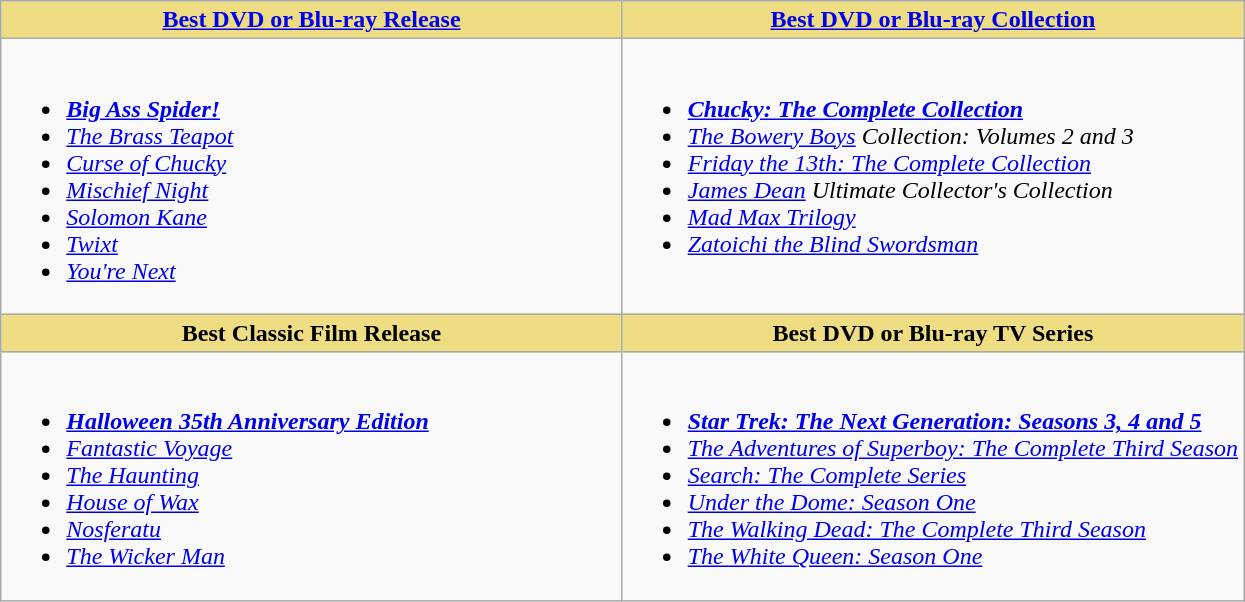<table class=wikitable>
<tr>
<th style="background:#EEDD82; width:50%"><a href='#'>Best DVD or Blu-ray Release</a></th>
<th style="background:#EEDD82; width:50%"><a href='#'>Best DVD or Blu-ray Collection</a></th>
</tr>
<tr>
<td valign="top"><br><ul><li><strong><em><a href='#'>Big Ass Spider!</a></em></strong></li><li><em><a href='#'>The Brass Teapot</a></em></li><li><em><a href='#'>Curse of Chucky</a></em></li><li><em><a href='#'>Mischief Night</a></em></li><li><em><a href='#'>Solomon Kane</a></em></li><li><em><a href='#'>Twixt</a></em></li><li><em><a href='#'>You're Next</a></em></li></ul></td>
<td valign="top"><br><ul><li><strong><em><a href='#'>Chucky: The Complete Collection</a></em></strong></li><li><em><a href='#'>The Bowery Boys</a> Collection: Volumes 2 and 3</em></li><li><em><a href='#'>Friday the 13th: The Complete Collection</a></em></li><li><em><a href='#'>James Dean</a> Ultimate Collector's Collection</em></li><li><em><a href='#'>Mad Max Trilogy</a></em></li><li><em><a href='#'>Zatoichi the Blind Swordsman</a></em></li></ul></td>
</tr>
<tr>
<th style="background:#EEDD82; width:50%">Best Classic Film Release</th>
<th style="background:#EEDD82; width:50%">Best DVD or Blu-ray TV Series</th>
</tr>
<tr>
<td valign="top"><br><ul><li><strong><em><a href='#'>Halloween 35th Anniversary Edition</a></em></strong></li><li><em><a href='#'>Fantastic Voyage</a></em></li><li><em><a href='#'>The Haunting</a></em></li><li><em><a href='#'>House of Wax</a></em></li><li><em><a href='#'>Nosferatu</a></em></li><li><em><a href='#'>The Wicker Man</a></em></li></ul></td>
<td valign="top"><br><ul><li><strong><em><a href='#'>Star Trek: The Next Generation: Seasons 3, 4 and 5</a></em></strong></li><li><em><a href='#'>The Adventures of Superboy: The Complete Third Season</a></em></li><li><em><a href='#'>Search: The Complete Series</a></em></li><li><em><a href='#'>Under the Dome: Season One</a></em></li><li><em><a href='#'>The Walking Dead: The Complete Third Season</a></em></li><li><em><a href='#'>The White Queen: Season One</a></em></li></ul></td>
</tr>
</table>
